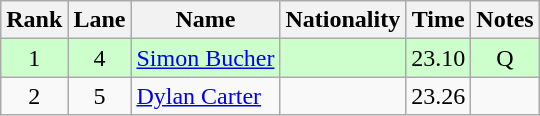<table class="wikitable sortable" style="text-align:center">
<tr>
<th>Rank</th>
<th>Lane</th>
<th>Name</th>
<th>Nationality</th>
<th>Time</th>
<th>Notes</th>
</tr>
<tr bgcolor=ccffcc>
<td>1</td>
<td>4</td>
<td align=left><a href='#'>Simon Bucher</a></td>
<td align=left></td>
<td>23.10</td>
<td>Q</td>
</tr>
<tr>
<td>2</td>
<td>5</td>
<td align=left><a href='#'>Dylan Carter</a></td>
<td align=left></td>
<td>23.26</td>
<td></td>
</tr>
</table>
